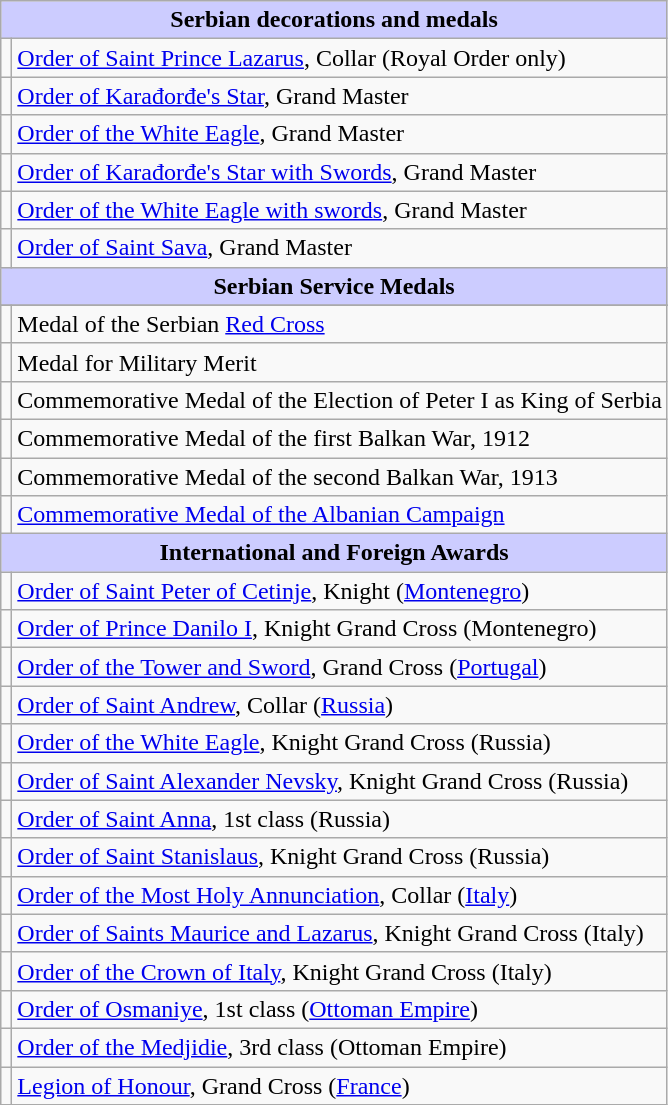<table class="wikitable">
<tr style="background:#ccf; text-align:center;">
<td colspan=2><strong>Serbian decorations and medals</strong></td>
</tr>
<tr>
<td></td>
<td><a href='#'>Order of Saint Prince Lazarus</a>, Collar (Royal Order only)</td>
</tr>
<tr>
<td></td>
<td><a href='#'>Order of Karađorđe's Star</a>, Grand Master</td>
</tr>
<tr>
<td></td>
<td><a href='#'>Order of the White Eagle</a>, Grand Master</td>
</tr>
<tr>
<td></td>
<td><a href='#'>Order of Karađorđe's Star with Swords</a>, Grand Master</td>
</tr>
<tr>
<td></td>
<td><a href='#'>Order of the White Eagle with swords</a>, Grand Master</td>
</tr>
<tr>
<td></td>
<td><a href='#'>Order of Saint Sava</a>, Grand Master</td>
</tr>
<tr style="background:#ccf; text-align:center;">
<td colspan=2><strong>Serbian Service Medals</strong></td>
</tr>
<tr>
</tr>
<tr>
<td></td>
<td>Medal of the Serbian <a href='#'>Red Cross</a></td>
</tr>
<tr>
<td></td>
<td>Medal for Military Merit</td>
</tr>
<tr>
<td></td>
<td>Commemorative Medal of the Election of Peter I as King of Serbia</td>
</tr>
<tr>
<td></td>
<td>Commemorative Medal of the first Balkan War, 1912</td>
</tr>
<tr>
<td></td>
<td>Commemorative Medal of the second Balkan War, 1913</td>
</tr>
<tr>
<td></td>
<td><a href='#'>Commemorative Medal of the Albanian Campaign</a></td>
</tr>
<tr style="background:#ccf; text-align:center;">
<td colspan=2><strong>International and Foreign Awards</strong></td>
</tr>
<tr>
<td></td>
<td><a href='#'>Order of Saint Peter of Cetinje</a>, Knight (<a href='#'>Montenegro</a>)</td>
</tr>
<tr>
<td></td>
<td><a href='#'>Order of Prince Danilo I</a>, Knight Grand Cross (Montenegro)</td>
</tr>
<tr>
<td></td>
<td><a href='#'>Order of the Tower and Sword</a>, Grand Cross (<a href='#'>Portugal</a>)</td>
</tr>
<tr>
<td></td>
<td><a href='#'>Order of Saint Andrew</a>, Collar (<a href='#'>Russia</a>)</td>
</tr>
<tr>
<td></td>
<td><a href='#'>Order of the White Eagle</a>, Knight Grand Cross (Russia)</td>
</tr>
<tr>
<td></td>
<td><a href='#'>Order of Saint Alexander Nevsky</a>, Knight Grand Cross (Russia)</td>
</tr>
<tr>
<td></td>
<td><a href='#'>Order of Saint Anna</a>, 1st class (Russia)</td>
</tr>
<tr>
<td></td>
<td><a href='#'>Order of Saint Stanislaus</a>, Knight Grand Cross (Russia)</td>
</tr>
<tr>
<td></td>
<td><a href='#'>Order of the Most Holy Annunciation</a>, Collar (<a href='#'>Italy</a>)</td>
</tr>
<tr>
<td></td>
<td><a href='#'>Order of Saints Maurice and Lazarus</a>, Knight Grand Cross (Italy)</td>
</tr>
<tr>
<td></td>
<td><a href='#'>Order of the Crown of Italy</a>, Knight Grand Cross (Italy)</td>
</tr>
<tr>
<td></td>
<td><a href='#'>Order of Osmaniye</a>, 1st class (<a href='#'>Ottoman Empire</a>)</td>
</tr>
<tr>
<td></td>
<td><a href='#'>Order of the Medjidie</a>, 3rd class (Ottoman Empire)</td>
</tr>
<tr>
<td></td>
<td><a href='#'>Legion of Honour</a>, Grand Cross (<a href='#'>France</a>)</td>
</tr>
</table>
